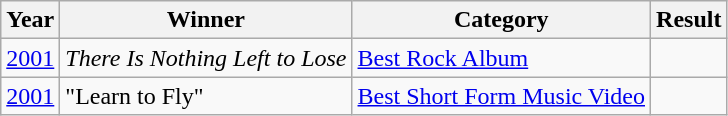<table class="wikitable">
<tr>
<th>Year</th>
<th>Winner</th>
<th>Category</th>
<th>Result</th>
</tr>
<tr>
<td><a href='#'>2001</a></td>
<td><em>There Is Nothing Left to Lose</em></td>
<td><a href='#'>Best Rock Album</a></td>
<td></td>
</tr>
<tr>
<td><a href='#'>2001</a></td>
<td>"Learn to Fly"</td>
<td><a href='#'>Best Short Form Music Video</a></td>
<td></td>
</tr>
</table>
